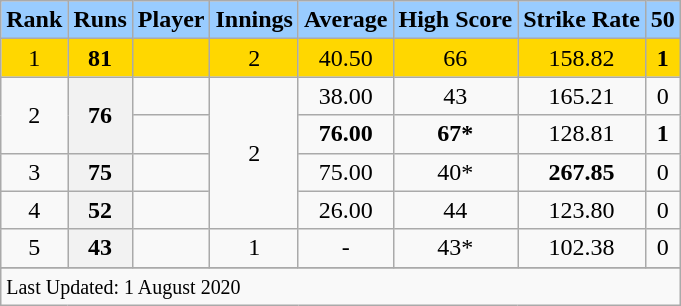<table class="wikitable plainrowheaders sortable">
<tr>
<th scope=col style="background:#9cf;">Rank</th>
<th scope=col style="background:#9cf;">Runs</th>
<th scope=col style="background:#9cf;">Player</th>
<th scope=col style="background:#9cf;">Innings</th>
<th scope=col style="background:#9cf;">Average</th>
<th scope=col style="background:#9cf;">High Score</th>
<th scope=col style="background:#9cf;">Strike Rate</th>
<th scope=col style="background:#9cf;">50</th>
</tr>
<tr>
<td style="text-align:center; background:gold;">1</td>
<th scope="row"  style="text-align:center; background:gold;"><strong>81</strong></th>
<td style="background:gold;"><br></td>
<td style="text-align:center; background:gold;">2</td>
<td style="text-align:center; background:gold;">40.50</td>
<td style="text-align:center; background:gold;">66</td>
<td style="text-align:center; background:gold;">158.82</td>
<td style="text-align:center; background:gold;"><strong>1</strong></td>
</tr>
<tr>
<td align=center rowspan=2>2</td>
<th scope=row style=text-align:center; rowspan=2><strong>76</strong></th>
<td> </td>
<td align=center rowspan=4>2</td>
<td align=center>38.00</td>
<td align=center>43</td>
<td align=center>165.21</td>
<td align=center>0</td>
</tr>
<tr>
<td> </td>
<td align=center><strong>76.00</strong></td>
<td align=center><strong>67*</strong></td>
<td align=center>128.81</td>
<td align=center><strong>1</strong></td>
</tr>
<tr>
<td align=center>3</td>
<th scope=row style=text-align:center;><strong>75</strong></th>
<td> </td>
<td align=center>75.00</td>
<td align=center>40*</td>
<td align=center><strong>267.85</strong></td>
<td align=center>0</td>
</tr>
<tr>
<td align=center>4</td>
<th scope=row style=text-align:center;><strong>52</strong></th>
<td> </td>
<td align=center>26.00</td>
<td align=center>44</td>
<td align=center>123.80</td>
<td align=center>0</td>
</tr>
<tr>
<td align=center>5</td>
<th scope=row style=text-align:center;><strong>43</strong></th>
<td> </td>
<td align=center>1</td>
<td align=center>-</td>
<td align=center>43*</td>
<td align=center>102.38</td>
<td align=center>0</td>
</tr>
<tr>
</tr>
<tr class=sortbottom>
<td colspan=9><small>Last Updated: 1 August 2020</small></td>
</tr>
</table>
